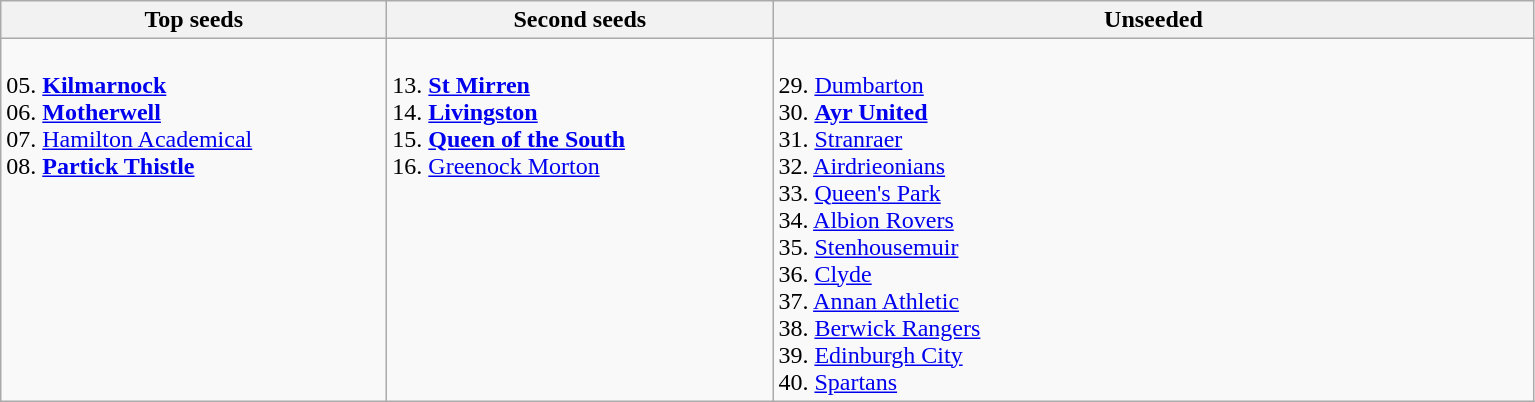<table class="wikitable">
<tr>
<th style="width:250px;">Top seeds</th>
<th style="width:250px;">Second seeds</th>
<th style="width:500px;">Unseeded</th>
</tr>
<tr>
<td valign=top><br>05. <strong><a href='#'>Kilmarnock</a></strong><br>
06. <strong><a href='#'>Motherwell</a></strong><br>
07. <a href='#'>Hamilton Academical</a><br>
08. <strong><a href='#'>Partick Thistle</a></strong><br></td>
<td valign=top><br>13. <strong><a href='#'>St Mirren</a></strong><br>
14. <strong><a href='#'>Livingston</a></strong><br>
15. <strong><a href='#'>Queen of the South</a></strong><br>
16. <a href='#'>Greenock Morton</a><br></td>
<td valign=top><br>

29. <a href='#'>Dumbarton</a><br>
30. <strong><a href='#'>Ayr United</a></strong><br>
31. <a href='#'>Stranraer</a><br>
32. <a href='#'>Airdrieonians</a><br>
33. <a href='#'>Queen's Park</a><br>
34. <a href='#'>Albion Rovers</a><br>

35. <a href='#'>Stenhousemuir</a><br>
36. <a href='#'>Clyde</a><br>
37. <a href='#'>Annan Athletic</a><br>
38. <a href='#'>Berwick Rangers</a><br>
39. <a href='#'>Edinburgh City</a><br>
40. <a href='#'>Spartans</a><br>
</td>
</tr>
</table>
